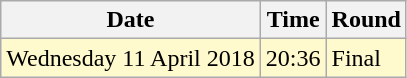<table class="wikitable">
<tr>
<th>Date</th>
<th>Time</th>
<th>Round</th>
</tr>
<tr>
<td style=background:lemonchiffon>Wednesday 11 April 2018</td>
<td style=background:lemonchiffon>20:36</td>
<td style=background:lemonchiffon>Final</td>
</tr>
</table>
